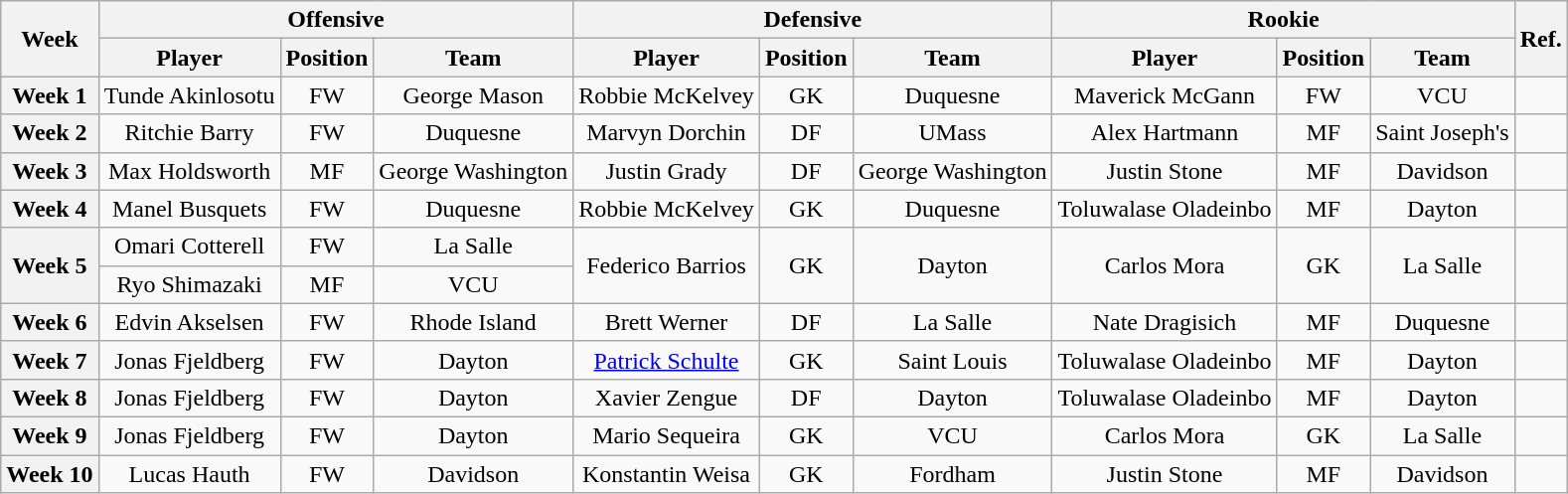<table class="wikitable plainrowheaders" style="text-align:center">
<tr>
<th scope="col" rowspan="2">Week</th>
<th scope="col" colspan="3">Offensive</th>
<th scope="col" colspan="3">Defensive</th>
<th colspan="3">Rookie</th>
<th rowspan="2">Ref.</th>
</tr>
<tr>
<th>Player</th>
<th>Position</th>
<th>Team</th>
<th>Player</th>
<th>Position</th>
<th>Team</th>
<th>Player</th>
<th>Position</th>
<th>Team</th>
</tr>
<tr>
<th scope="row" style="text-align:center">Week 1</th>
<td>Tunde Akinlosotu</td>
<td>FW</td>
<td>George Mason</td>
<td>Robbie McKelvey</td>
<td>GK</td>
<td>Duquesne</td>
<td>Maverick McGann</td>
<td>FW</td>
<td>VCU</td>
<td></td>
</tr>
<tr>
<th scope="row" style="text-align:center">Week 2</th>
<td>Ritchie Barry</td>
<td>FW</td>
<td>Duquesne</td>
<td>Marvyn Dorchin</td>
<td>DF</td>
<td>UMass</td>
<td>Alex Hartmann</td>
<td>MF</td>
<td>Saint Joseph's</td>
<td></td>
</tr>
<tr>
<th scope="row" style="text-align:center">Week 3</th>
<td>Max Holdsworth</td>
<td>MF</td>
<td>George Washington</td>
<td>Justin Grady</td>
<td>DF</td>
<td>George Washington</td>
<td>Justin Stone</td>
<td>MF</td>
<td>Davidson</td>
<td></td>
</tr>
<tr>
<th scope="row" style="text-align:center">Week 4</th>
<td>Manel Busquets</td>
<td>FW</td>
<td>Duquesne</td>
<td>Robbie McKelvey</td>
<td>GK</td>
<td>Duquesne</td>
<td>Toluwalase Oladeinbo</td>
<td>MF</td>
<td>Dayton</td>
<td></td>
</tr>
<tr>
<th rowspan="2" scope="row" style="text-align:center">Week 5</th>
<td>Omari Cotterell</td>
<td>FW</td>
<td>La Salle</td>
<td rowspan="2">Federico Barrios</td>
<td rowspan="2">GK</td>
<td rowspan="2">Dayton</td>
<td rowspan="2">Carlos Mora</td>
<td rowspan="2">GK</td>
<td rowspan="2">La Salle</td>
<td rowspan="2"></td>
</tr>
<tr>
<td>Ryo Shimazaki</td>
<td>MF</td>
<td>VCU</td>
</tr>
<tr>
<th scope="row" style="text-align:center">Week 6</th>
<td>Edvin Akselsen</td>
<td>FW</td>
<td>Rhode Island</td>
<td>Brett Werner</td>
<td>DF</td>
<td>La Salle</td>
<td>Nate Dragisich</td>
<td>MF</td>
<td>Duquesne</td>
<td></td>
</tr>
<tr>
<th scope="row" style="text-align:center">Week 7</th>
<td>Jonas Fjeldberg</td>
<td>FW</td>
<td>Dayton</td>
<td><a href='#'>Patrick Schulte</a></td>
<td>GK</td>
<td>Saint Louis</td>
<td>Toluwalase Oladeinbo</td>
<td>MF</td>
<td>Dayton</td>
<td></td>
</tr>
<tr>
<th scope="row" style="text-align:center">Week 8</th>
<td>Jonas Fjeldberg</td>
<td>FW</td>
<td>Dayton</td>
<td>Xavier Zengue</td>
<td>DF</td>
<td>Dayton</td>
<td>Toluwalase Oladeinbo</td>
<td>MF</td>
<td>Dayton</td>
<td></td>
</tr>
<tr>
<th scope="row" style="text-align:center">Week 9</th>
<td>Jonas Fjeldberg</td>
<td>FW</td>
<td>Dayton</td>
<td>Mario Sequeira</td>
<td>GK</td>
<td>VCU</td>
<td>Carlos Mora</td>
<td>GK</td>
<td>La Salle</td>
<td></td>
</tr>
<tr>
<th scope="row" style="text-align:center">Week 10</th>
<td>Lucas Hauth</td>
<td>FW</td>
<td>Davidson</td>
<td>Konstantin Weisa</td>
<td>GK</td>
<td>Fordham</td>
<td>Justin Stone</td>
<td>MF</td>
<td>Davidson</td>
<td></td>
</tr>
</table>
